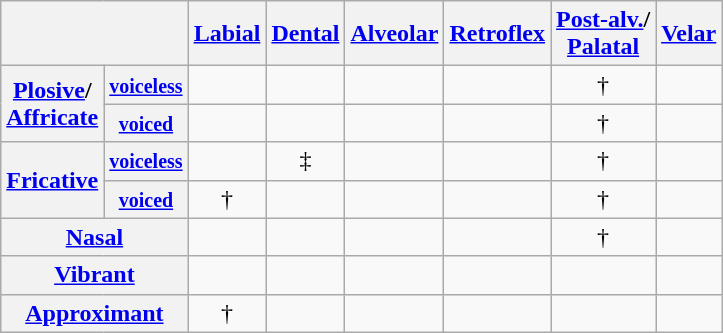<table class="wikitable" style="text-align: center;">
<tr>
<th colspan="2"></th>
<th><a href='#'>Labial</a></th>
<th><a href='#'>Dental</a></th>
<th><a href='#'>Alveolar</a></th>
<th><a href='#'>Retroflex</a></th>
<th><a href='#'>Post-alv.</a>/<br><a href='#'>Palatal</a></th>
<th><a href='#'>Velar</a></th>
</tr>
<tr>
<th rowspan="2"><a href='#'>Plosive</a>/<br><a href='#'>Affricate</a></th>
<th><small><a href='#'>voiceless</a></small></th>
<td></td>
<td></td>
<td></td>
<td></td>
<td>†</td>
<td></td>
</tr>
<tr>
<th><small><a href='#'>voiced</a></small></th>
<td></td>
<td></td>
<td></td>
<td></td>
<td>†</td>
<td></td>
</tr>
<tr>
<th rowspan="2"><a href='#'>Fricative</a></th>
<th><small><a href='#'>voiceless</a></small></th>
<td></td>
<td>‡</td>
<td></td>
<td></td>
<td>†</td>
<td></td>
</tr>
<tr>
<th><small><a href='#'>voiced</a></small></th>
<td>†</td>
<td></td>
<td></td>
<td></td>
<td>†</td>
<td></td>
</tr>
<tr>
<th colspan="2"><a href='#'>Nasal</a></th>
<td></td>
<td></td>
<td></td>
<td></td>
<td>†</td>
<td></td>
</tr>
<tr>
<th colspan="2"><a href='#'>Vibrant</a></th>
<td></td>
<td></td>
<td></td>
<td></td>
<td></td>
<td></td>
</tr>
<tr>
<th colspan="2"><a href='#'>Approximant</a></th>
<td>†</td>
<td></td>
<td></td>
<td></td>
<td></td>
<td></td>
</tr>
</table>
